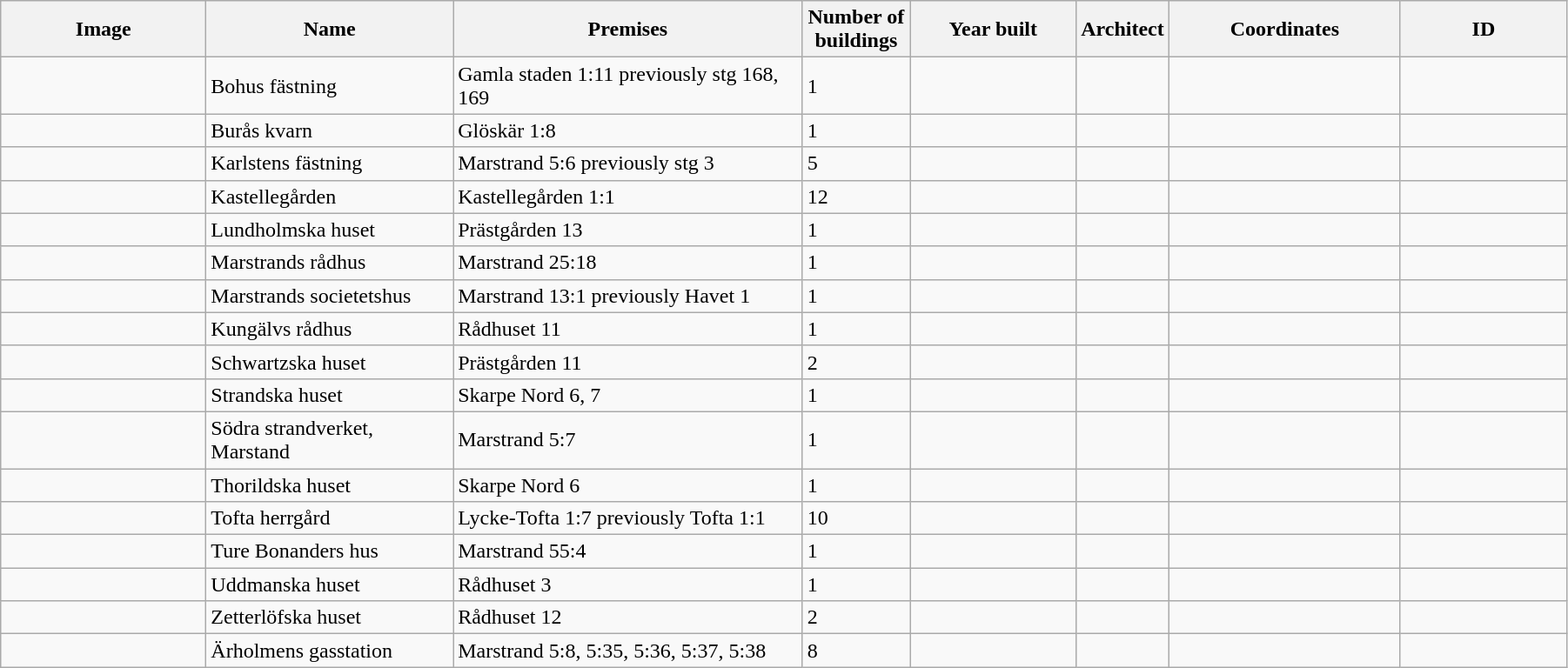<table class="wikitable" width="95%">
<tr>
<th width="150">Image</th>
<th>Name</th>
<th>Premises</th>
<th width="75">Number of<br>buildings</th>
<th width="120">Year built</th>
<th>Architect</th>
<th width="170">Coordinates</th>
<th width="120">ID</th>
</tr>
<tr>
<td></td>
<td>Bohus fästning</td>
<td>Gamla staden 1:11 previously stg 168, 169</td>
<td>1</td>
<td></td>
<td></td>
<td></td>
<td></td>
</tr>
<tr>
<td></td>
<td>Burås kvarn</td>
<td>Glöskär 1:8</td>
<td>1</td>
<td></td>
<td></td>
<td></td>
<td></td>
</tr>
<tr>
<td></td>
<td>Karlstens fästning</td>
<td>Marstrand 5:6 previously stg 3</td>
<td>5</td>
<td></td>
<td></td>
<td></td>
<td></td>
</tr>
<tr>
<td></td>
<td>Kastellegården</td>
<td>Kastellegården 1:1</td>
<td>12</td>
<td></td>
<td></td>
<td></td>
<td></td>
</tr>
<tr>
<td></td>
<td>Lundholmska huset</td>
<td>Prästgården 13</td>
<td>1</td>
<td></td>
<td></td>
<td></td>
<td></td>
</tr>
<tr>
<td></td>
<td>Marstrands rådhus</td>
<td>Marstrand 25:18</td>
<td>1</td>
<td></td>
<td></td>
<td></td>
<td></td>
</tr>
<tr>
<td></td>
<td>Marstrands societetshus</td>
<td>Marstrand 13:1 previously Havet 1</td>
<td>1</td>
<td></td>
<td></td>
<td></td>
<td></td>
</tr>
<tr>
<td></td>
<td>Kungälvs rådhus</td>
<td>Rådhuset 11</td>
<td>1</td>
<td></td>
<td></td>
<td></td>
<td></td>
</tr>
<tr>
<td></td>
<td>Schwartzska huset</td>
<td>Prästgården 11</td>
<td>2</td>
<td></td>
<td></td>
<td></td>
<td></td>
</tr>
<tr>
<td></td>
<td>Strandska huset</td>
<td>Skarpe Nord 6, 7</td>
<td>1</td>
<td></td>
<td></td>
<td></td>
<td></td>
</tr>
<tr>
<td></td>
<td>Södra strandverket, Marstand</td>
<td>Marstrand 5:7</td>
<td>1</td>
<td></td>
<td></td>
<td></td>
<td></td>
</tr>
<tr>
<td></td>
<td>Thorildska huset</td>
<td>Skarpe Nord 6</td>
<td>1</td>
<td></td>
<td></td>
<td></td>
<td></td>
</tr>
<tr>
<td></td>
<td>Tofta herrgård</td>
<td>Lycke-Tofta 1:7 previously Tofta 1:1</td>
<td>10</td>
<td></td>
<td></td>
<td></td>
<td></td>
</tr>
<tr>
<td></td>
<td>Ture Bonanders hus</td>
<td>Marstrand 55:4</td>
<td>1</td>
<td></td>
<td></td>
<td></td>
<td></td>
</tr>
<tr>
<td></td>
<td>Uddmanska huset</td>
<td>Rådhuset 3</td>
<td>1</td>
<td></td>
<td></td>
<td></td>
<td></td>
</tr>
<tr>
<td></td>
<td>Zetterlöfska huset</td>
<td>Rådhuset 12</td>
<td>2</td>
<td></td>
<td></td>
<td></td>
<td></td>
</tr>
<tr>
<td></td>
<td>Ärholmens gasstation</td>
<td>Marstrand 5:8, 5:35, 5:36, 5:37, 5:38</td>
<td>8</td>
<td></td>
<td></td>
<td></td>
<td></td>
</tr>
</table>
